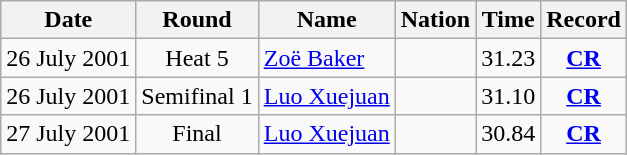<table class="wikitable" style="text-align:center">
<tr>
<th>Date</th>
<th>Round</th>
<th>Name</th>
<th>Nation</th>
<th>Time</th>
<th>Record</th>
</tr>
<tr>
<td>26 July 2001</td>
<td>Heat 5</td>
<td align="left"><a href='#'>Zoë Baker</a></td>
<td align="left"></td>
<td>31.23</td>
<td><strong><a href='#'>CR</a></strong></td>
</tr>
<tr>
<td>26 July 2001</td>
<td>Semifinal 1</td>
<td align="left"><a href='#'>Luo Xuejuan</a></td>
<td align="left"></td>
<td>31.10</td>
<td><strong><a href='#'>CR</a></strong></td>
</tr>
<tr>
<td>27 July 2001</td>
<td>Final</td>
<td align="left"><a href='#'>Luo Xuejuan</a></td>
<td align="left"></td>
<td>30.84</td>
<td><strong><a href='#'>CR</a></strong></td>
</tr>
</table>
